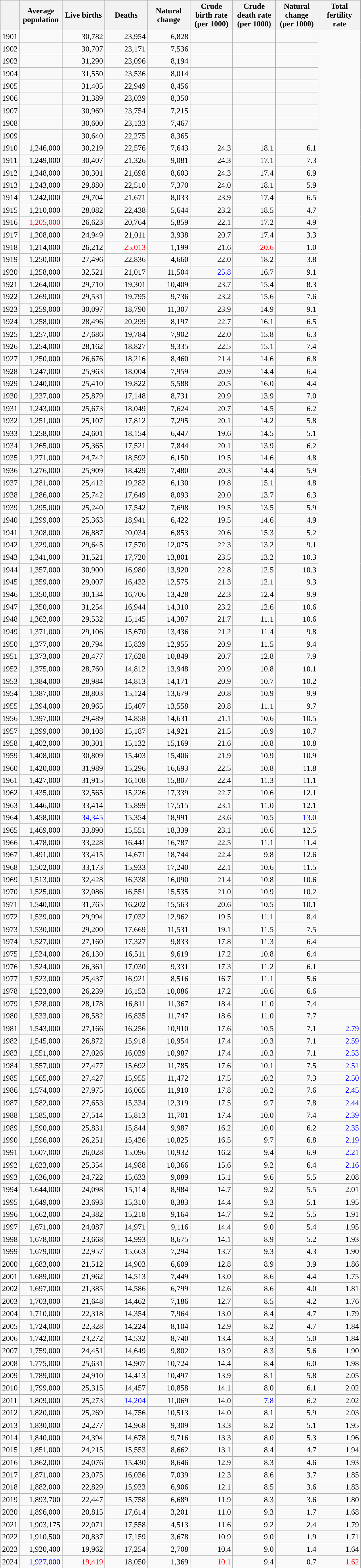<table class="wikitable sortable">
<tr>
<th></th>
<th width="80pt">Average population </th>
<th width="80pt">Live births</th>
<th width="80pt">Deaths</th>
<th width="80pt">Natural change</th>
<th width="80pt">Crude birth rate (per 1000)</th>
<th width="80pt">Crude death rate (per 1000)</th>
<th width="80pt">Natural change (per 1000)</th>
<th width="80pt">Total fertility rate</th>
</tr>
<tr>
<td>1901</td>
<td style="text-align:right"></td>
<td style="text-align:right">30,782</td>
<td style="text-align:right">23,954</td>
<td style="text-align:right">6,828</td>
<td style="text-align:right"></td>
<td style="text-align:right"></td>
<td style="text-align:right"></td>
</tr>
<tr>
<td>1902</td>
<td style="text-align:right"></td>
<td style="text-align:right">30,707</td>
<td style="text-align:right">23,171</td>
<td style="text-align:right">7,536</td>
<td style="text-align:right"></td>
<td style="text-align:right"></td>
<td style="text-align:right"></td>
</tr>
<tr>
<td>1903</td>
<td style="text-align:right"></td>
<td style="text-align:right">31,290</td>
<td style="text-align:right">23,096</td>
<td style="text-align:right">8,194</td>
<td style="text-align:right"></td>
<td style="text-align:right"></td>
<td style="text-align:right"></td>
</tr>
<tr>
<td>1904</td>
<td style="text-align:right"></td>
<td style="text-align:right">31,550</td>
<td style="text-align:right">23,536</td>
<td style="text-align:right">8,014</td>
<td style="text-align:right"></td>
<td style="text-align:right"></td>
<td style="text-align:right"></td>
</tr>
<tr>
<td>1905</td>
<td style="text-align:right"></td>
<td style="text-align:right">31,405</td>
<td style="text-align:right">22,949</td>
<td style="text-align:right">8,456</td>
<td style="text-align:right"></td>
<td style="text-align:right"></td>
<td style="text-align:right"></td>
</tr>
<tr>
<td>1906</td>
<td style="text-align:right"></td>
<td style="text-align:right">31,389</td>
<td style="text-align:right">23,039</td>
<td style="text-align:right">8,350</td>
<td style="text-align:right"></td>
<td style="text-align:right"></td>
<td style="text-align:right"></td>
</tr>
<tr>
<td>1907</td>
<td style="text-align:right"></td>
<td style="text-align:right">30,969</td>
<td style="text-align:right">23,754</td>
<td style="text-align:right">7,215</td>
<td style="text-align:right"></td>
<td style="text-align:right"></td>
<td style="text-align:right"></td>
</tr>
<tr>
<td>1908</td>
<td style="text-align:right"></td>
<td style="text-align:right">30,600</td>
<td style="text-align:right">23,133</td>
<td style="text-align:right">7,467</td>
<td style="text-align:right"></td>
<td style="text-align:right"></td>
<td style="text-align:right"></td>
</tr>
<tr>
<td>1909</td>
<td style="text-align:right"></td>
<td style="text-align:right">30,640</td>
<td style="text-align:right">22,275</td>
<td style="text-align:right">8,365</td>
<td style="text-align:right"></td>
<td style="text-align:right"></td>
<td style="text-align:right"></td>
</tr>
<tr>
<td>1910</td>
<td style="text-align:right">1,246,000</td>
<td style="text-align:right">30,219</td>
<td style="text-align:right">22,576</td>
<td style="text-align:right">7,643</td>
<td style="text-align:right">24.3</td>
<td style="text-align:right">18.1</td>
<td style="text-align:right">6.1</td>
</tr>
<tr>
<td>1911</td>
<td style="text-align:right">1,249,000</td>
<td style="text-align:right">30,407</td>
<td style="text-align:right">21,326</td>
<td style="text-align:right">9,081</td>
<td style="text-align:right">24.3</td>
<td style="text-align:right">17.1</td>
<td style="text-align:right">7.3</td>
</tr>
<tr>
<td>1912</td>
<td style="text-align:right">1,248,000</td>
<td style="text-align:right">30,301</td>
<td style="text-align:right">21,698</td>
<td style="text-align:right">8,603</td>
<td style="text-align:right">24.3</td>
<td style="text-align:right">17.4</td>
<td style="text-align:right">6.9</td>
</tr>
<tr>
<td>1913</td>
<td style="text-align:right">1,243,000</td>
<td style="text-align:right">29,880</td>
<td style="text-align:right">22,510</td>
<td style="text-align:right">7,370</td>
<td style="text-align:right">24.0</td>
<td style="text-align:right">18.1</td>
<td style="text-align:right">5.9</td>
</tr>
<tr>
<td>1914</td>
<td style="text-align:right">1,242,000</td>
<td style="text-align:right">29,704</td>
<td style="text-align:right">21,671</td>
<td style="text-align:right">8,033</td>
<td style="text-align:right">23.9</td>
<td style="text-align:right">17.4</td>
<td style="text-align:right">6.5</td>
</tr>
<tr>
<td>1915</td>
<td style="text-align:right">1,210,000</td>
<td style="text-align:right">28,082</td>
<td style="text-align:right">22,438</td>
<td style="text-align:right">5,644</td>
<td style="text-align:right">23.2</td>
<td style="text-align:right">18.5</td>
<td style="text-align:right">4.7</td>
</tr>
<tr>
<td>1916</td>
<td style="text-align:right; color: red">1,205,000</td>
<td style="text-align:right">26,623</td>
<td style="text-align:right">20,764</td>
<td style="text-align:right">5,859</td>
<td style="text-align:right">22.1</td>
<td style="text-align:right">17.2</td>
<td style="text-align:right">4.9</td>
</tr>
<tr>
<td>1917</td>
<td style="text-align:right">1,208,000</td>
<td style="text-align:right">24,949</td>
<td style="text-align:right">21,011</td>
<td style="text-align:right">3,938</td>
<td style="text-align:right">20.7</td>
<td style="text-align:right">17.4</td>
<td style="text-align:right">3.3</td>
</tr>
<tr>
<td>1918</td>
<td style="text-align:right">1,214,000</td>
<td style="text-align:right">26,212</td>
<td style="text-align:right; color: red">25,013</td>
<td style="text-align:right">1,199</td>
<td style="text-align:right">21.6</td>
<td style="text-align:right; color: red">20.6</td>
<td style="text-align:right">1.0</td>
</tr>
<tr>
<td>1919</td>
<td style="text-align:right">1,250,000</td>
<td style="text-align:right">27,496</td>
<td style="text-align:right">22,836</td>
<td style="text-align:right">4,660</td>
<td style="text-align:right">22.0</td>
<td style="text-align:right">18.2</td>
<td style="text-align:right">3.8</td>
</tr>
<tr>
<td>1920</td>
<td style="text-align:right">1,258,000</td>
<td style="text-align:right">32,521</td>
<td style="text-align:right">21,017</td>
<td style="text-align:right">11,504</td>
<td style="text-align:right; color: blue">25.8</td>
<td style="text-align:right">16.7</td>
<td style="text-align:right">9.1</td>
</tr>
<tr>
<td>1921</td>
<td style="text-align:right">1,264,000</td>
<td style="text-align:right">29,710</td>
<td style="text-align:right">19,301</td>
<td style="text-align:right">10,409</td>
<td style="text-align:right">23.7</td>
<td style="text-align:right">15.4</td>
<td style="text-align:right">8.3</td>
</tr>
<tr>
<td>1922</td>
<td style="text-align:right">1,269,000</td>
<td style="text-align:right">29,531</td>
<td style="text-align:right">19,795</td>
<td style="text-align:right">9,736</td>
<td style="text-align:right">23.2</td>
<td style="text-align:right">15.6</td>
<td style="text-align:right">7.6</td>
</tr>
<tr>
<td>1923</td>
<td style="text-align:right">1,259,000</td>
<td style="text-align:right">30,097</td>
<td style="text-align:right">18,790</td>
<td style="text-align:right">11,307</td>
<td style="text-align:right">23.9</td>
<td style="text-align:right">14.9</td>
<td style="text-align:right">9.1</td>
</tr>
<tr>
<td>1924</td>
<td style="text-align:right">1,258,000</td>
<td style="text-align:right">28,496</td>
<td style="text-align:right">20,299</td>
<td style="text-align:right">8,197</td>
<td style="text-align:right">22.7</td>
<td style="text-align:right">16.1</td>
<td style="text-align:right">6.5</td>
</tr>
<tr>
<td>1925</td>
<td style="text-align:right">1,257,000</td>
<td style="text-align:right">27,686</td>
<td style="text-align:right">19,784</td>
<td style="text-align:right">7,902</td>
<td style="text-align:right">22.0</td>
<td style="text-align:right">15.8</td>
<td style="text-align:right">6.3</td>
</tr>
<tr>
<td>1926</td>
<td style="text-align:right">1,254,000</td>
<td style="text-align:right">28,162</td>
<td style="text-align:right">18,827</td>
<td style="text-align:right">9,335</td>
<td style="text-align:right">22.5</td>
<td style="text-align:right">15.1</td>
<td style="text-align:right">7.4</td>
</tr>
<tr>
<td>1927</td>
<td style="text-align:right">1,250,000</td>
<td style="text-align:right">26,676</td>
<td style="text-align:right">18,216</td>
<td style="text-align:right">8,460</td>
<td style="text-align:right">21.4</td>
<td style="text-align:right">14.6</td>
<td style="text-align:right">6.8</td>
</tr>
<tr>
<td>1928</td>
<td style="text-align:right">1,247,000</td>
<td style="text-align:right">25,963</td>
<td style="text-align:right">18,004</td>
<td style="text-align:right">7,959</td>
<td style="text-align:right">20.9</td>
<td style="text-align:right">14.4</td>
<td style="text-align:right">6.4</td>
</tr>
<tr>
<td>1929</td>
<td style="text-align:right">1,240,000</td>
<td style="text-align:right">25,410</td>
<td style="text-align:right">19,822</td>
<td style="text-align:right">5,588</td>
<td style="text-align:right">20.5</td>
<td style="text-align:right">16.0</td>
<td style="text-align:right">4.4</td>
</tr>
<tr>
<td>1930</td>
<td style="text-align:right">1,237,000</td>
<td style="text-align:right">25,879</td>
<td style="text-align:right">17,148</td>
<td style="text-align:right">8,731</td>
<td style="text-align:right">20.9</td>
<td style="text-align:right">13.9</td>
<td style="text-align:right">7.0</td>
</tr>
<tr>
<td>1931</td>
<td style="text-align:right">1,243,000</td>
<td style="text-align:right">25,673</td>
<td style="text-align:right">18,049</td>
<td style="text-align:right">7,624</td>
<td style="text-align:right">20.7</td>
<td style="text-align:right">14.5</td>
<td style="text-align:right">6.2</td>
</tr>
<tr>
<td>1932</td>
<td style="text-align:right">1,251,000</td>
<td style="text-align:right">25,107</td>
<td style="text-align:right">17,812</td>
<td style="text-align:right">7,295</td>
<td style="text-align:right">20.1</td>
<td style="text-align:right">14.2</td>
<td style="text-align:right">5.8</td>
</tr>
<tr>
<td>1933</td>
<td style="text-align:right">1,258,000</td>
<td style="text-align:right">24,601</td>
<td style="text-align:right">18,154</td>
<td style="text-align:right">6,447</td>
<td style="text-align:right">19.6</td>
<td style="text-align:right">14.5</td>
<td style="text-align:right">5.1</td>
</tr>
<tr>
<td>1934</td>
<td style="text-align:right">1,265,000</td>
<td style="text-align:right">25,365</td>
<td style="text-align:right">17,521</td>
<td style="text-align:right">7,844</td>
<td style="text-align:right">20.1</td>
<td style="text-align:right">13.9</td>
<td style="text-align:right">6.2</td>
</tr>
<tr>
<td>1935</td>
<td style="text-align:right">1,271,000</td>
<td style="text-align:right">24,742</td>
<td style="text-align:right">18,592</td>
<td style="text-align:right">6,150</td>
<td style="text-align:right">19.5</td>
<td style="text-align:right">14.6</td>
<td style="text-align:right">4.8</td>
</tr>
<tr>
<td>1936</td>
<td style="text-align:right">1,276,000</td>
<td style="text-align:right">25,909</td>
<td style="text-align:right">18,429</td>
<td style="text-align:right">7,480</td>
<td style="text-align:right">20.3</td>
<td style="text-align:right">14.4</td>
<td style="text-align:right">5.9</td>
</tr>
<tr>
<td>1937</td>
<td style="text-align:right">1,281,000</td>
<td style="text-align:right">25,412</td>
<td style="text-align:right">19,282</td>
<td style="text-align:right">6,130</td>
<td style="text-align:right">19.8</td>
<td style="text-align:right">15.1</td>
<td style="text-align:right">4.8</td>
</tr>
<tr>
<td>1938</td>
<td style="text-align:right">1,286,000</td>
<td style="text-align:right">25,742</td>
<td style="text-align:right">17,649</td>
<td style="text-align:right">8,093</td>
<td style="text-align:right">20.0</td>
<td style="text-align:right">13.7</td>
<td style="text-align:right">6.3</td>
</tr>
<tr>
<td>1939</td>
<td style="text-align:right">1,295,000</td>
<td style="text-align:right">25,240</td>
<td style="text-align:right">17,542</td>
<td style="text-align:right">7,698</td>
<td style="text-align:right">19.5</td>
<td style="text-align:right">13.5</td>
<td style="text-align:right">5.9</td>
</tr>
<tr>
<td>1940</td>
<td style="text-align:right">1,299,000</td>
<td style="text-align:right">25,363</td>
<td style="text-align:right">18,941</td>
<td style="text-align:right">6,422</td>
<td style="text-align:right">19.5</td>
<td style="text-align:right">14.6</td>
<td style="text-align:right">4.9</td>
</tr>
<tr>
<td>1941</td>
<td style="text-align:right">1,308,000</td>
<td style="text-align:right">26,887</td>
<td style="text-align:right">20,034</td>
<td style="text-align:right">6,853</td>
<td style="text-align:right">20.6</td>
<td style="text-align:right">15.3</td>
<td style="text-align:right">5.2</td>
</tr>
<tr>
<td>1942</td>
<td style="text-align:right">1,329,000</td>
<td style="text-align:right">29,645</td>
<td style="text-align:right">17,570</td>
<td style="text-align:right">12,075</td>
<td style="text-align:right">22.3</td>
<td style="text-align:right">13.2</td>
<td style="text-align:right">9.1</td>
</tr>
<tr>
<td>1943</td>
<td style="text-align:right">1,341,000</td>
<td style="text-align:right">31,521</td>
<td style="text-align:right">17,720</td>
<td style="text-align:right">13,801</td>
<td style="text-align:right">23.5</td>
<td style="text-align:right">13.2</td>
<td style="text-align:right">10.3</td>
</tr>
<tr>
<td>1944</td>
<td style="text-align:right">1,357,000</td>
<td style="text-align:right">30,900</td>
<td style="text-align:right">16,980</td>
<td style="text-align:right">13,920</td>
<td style="text-align:right">22.8</td>
<td style="text-align:right">12.5</td>
<td style="text-align:right">10.3</td>
</tr>
<tr>
<td>1945</td>
<td style="text-align:right">1,359,000</td>
<td style="text-align:right">29,007</td>
<td style="text-align:right">16,432</td>
<td style="text-align:right">12,575</td>
<td style="text-align:right">21.3</td>
<td style="text-align:right">12.1</td>
<td style="text-align:right">9.3</td>
</tr>
<tr>
<td>1946</td>
<td style="text-align:right">1,350,000</td>
<td style="text-align:right">30,134</td>
<td style="text-align:right">16,706</td>
<td style="text-align:right">13,428</td>
<td style="text-align:right">22.3</td>
<td style="text-align:right">12.4</td>
<td style="text-align:right">9.9</td>
</tr>
<tr>
<td>1947</td>
<td style="text-align:right">1,350,000</td>
<td style="text-align:right">31,254</td>
<td style="text-align:right">16,944</td>
<td style="text-align:right">14,310</td>
<td style="text-align:right">23.2</td>
<td style="text-align:right">12.6</td>
<td style="text-align:right">10.6</td>
</tr>
<tr>
<td>1948</td>
<td style="text-align:right">1,362,000</td>
<td style="text-align:right">29,532</td>
<td style="text-align:right">15,145</td>
<td style="text-align:right">14,387</td>
<td style="text-align:right">21.7</td>
<td style="text-align:right">11.1</td>
<td style="text-align:right">10.6</td>
</tr>
<tr>
<td>1949</td>
<td style="text-align:right">1,371,000</td>
<td style="text-align:right">29,106</td>
<td style="text-align:right">15,670</td>
<td style="text-align:right">13,436</td>
<td style="text-align:right">21.2</td>
<td style="text-align:right">11.4</td>
<td style="text-align:right">9.8</td>
</tr>
<tr>
<td>1950</td>
<td style="text-align:right">1,377,000</td>
<td style="text-align:right">28,794</td>
<td style="text-align:right">15,839</td>
<td style="text-align:right">12,955</td>
<td style="text-align:right">20.9</td>
<td style="text-align:right">11.5</td>
<td style="text-align:right">9.4</td>
</tr>
<tr>
<td>1951</td>
<td style="text-align:right">1,373,000</td>
<td style="text-align:right">28,477</td>
<td style="text-align:right">17,628</td>
<td style="text-align:right">10,849</td>
<td style="text-align:right">20.7</td>
<td style="text-align:right">12.8</td>
<td style="text-align:right">7.9</td>
</tr>
<tr>
<td>1952</td>
<td style="text-align:right">1,375,000</td>
<td style="text-align:right">28,760</td>
<td style="text-align:right">14,812</td>
<td style="text-align:right">13,948</td>
<td style="text-align:right">20.9</td>
<td style="text-align:right">10.8</td>
<td style="text-align:right">10.1</td>
</tr>
<tr>
<td>1953</td>
<td style="text-align:right">1,384,000</td>
<td style="text-align:right">28,984</td>
<td style="text-align:right">14,813</td>
<td style="text-align:right">14,171</td>
<td style="text-align:right">20.9</td>
<td style="text-align:right">10.7</td>
<td style="text-align:right">10.2</td>
</tr>
<tr>
<td>1954</td>
<td style="text-align:right">1,387,000</td>
<td style="text-align:right">28,803</td>
<td style="text-align:right">15,124</td>
<td style="text-align:right">13,679</td>
<td style="text-align:right">20.8</td>
<td style="text-align:right">10.9</td>
<td style="text-align:right">9.9</td>
</tr>
<tr>
<td>1955</td>
<td style="text-align:right">1,394,000</td>
<td style="text-align:right">28,965</td>
<td style="text-align:right">15,407</td>
<td style="text-align:right">13,558</td>
<td style="text-align:right">20.8</td>
<td style="text-align:right">11.1</td>
<td style="text-align:right">9.7</td>
</tr>
<tr>
<td>1956</td>
<td style="text-align:right">1,397,000</td>
<td style="text-align:right">29,489</td>
<td style="text-align:right">14,858</td>
<td style="text-align:right">14,631</td>
<td style="text-align:right">21.1</td>
<td style="text-align:right">10.6</td>
<td style="text-align:right">10.5</td>
</tr>
<tr>
<td>1957</td>
<td style="text-align:right">1,399,000</td>
<td style="text-align:right">30,108</td>
<td style="text-align:right">15,187</td>
<td style="text-align:right">14,921</td>
<td style="text-align:right">21.5</td>
<td style="text-align:right">10.9</td>
<td style="text-align:right">10.7</td>
</tr>
<tr>
<td>1958</td>
<td style="text-align:right">1,402,000</td>
<td style="text-align:right">30,301</td>
<td style="text-align:right">15,132</td>
<td style="text-align:right">15,169</td>
<td style="text-align:right">21.6</td>
<td style="text-align:right">10.8</td>
<td style="text-align:right">10.8</td>
</tr>
<tr>
<td>1959</td>
<td style="text-align:right">1,408,000</td>
<td style="text-align:right">30,809</td>
<td style="text-align:right">15,403</td>
<td style="text-align:right">15,406</td>
<td style="text-align:right">21.9</td>
<td style="text-align:right">10.9</td>
<td style="text-align:right">10.9</td>
</tr>
<tr>
<td>1960</td>
<td style="text-align:right">1,420,000</td>
<td style="text-align:right">31,989</td>
<td style="text-align:right">15,296</td>
<td style="text-align:right">16,693</td>
<td style="text-align:right">22.5</td>
<td style="text-align:right">10.8</td>
<td style="text-align:right">11.8</td>
</tr>
<tr>
<td>1961</td>
<td style="text-align:right">1,427,000</td>
<td style="text-align:right">31,915</td>
<td style="text-align:right">16,108</td>
<td style="text-align:right">15,807</td>
<td style="text-align:right">22.4</td>
<td style="text-align:right">11.3</td>
<td style="text-align:right">11.1</td>
</tr>
<tr>
<td>1962</td>
<td style="text-align:right">1,435,000</td>
<td style="text-align:right">32,565</td>
<td style="text-align:right">15,226</td>
<td style="text-align:right">17,339</td>
<td style="text-align:right">22.7</td>
<td style="text-align:right">10.6</td>
<td style="text-align:right">12.1</td>
</tr>
<tr>
<td>1963</td>
<td style="text-align:right">1,446,000</td>
<td style="text-align:right">33,414</td>
<td style="text-align:right">15,899</td>
<td style="text-align:right">17,515</td>
<td style="text-align:right">23.1</td>
<td style="text-align:right">11.0</td>
<td style="text-align:right">12.1</td>
</tr>
<tr>
<td>1964</td>
<td style="text-align:right">1,458,000</td>
<td style="text-align:right; color: blue">34,345</td>
<td style="text-align:right">15,354</td>
<td style="text-align:right">18,991</td>
<td style="text-align:right">23.6</td>
<td style="text-align:right">10.5</td>
<td style="text-align:right; color: blue">13.0</td>
</tr>
<tr>
<td>1965</td>
<td style="text-align:right">1,469,000</td>
<td style="text-align:right">33,890</td>
<td style="text-align:right">15,551</td>
<td style="text-align:right">18,339</td>
<td style="text-align:right">23.1</td>
<td style="text-align:right">10.6</td>
<td style="text-align:right">12.5</td>
</tr>
<tr>
<td>1966</td>
<td style="text-align:right">1,478,000</td>
<td style="text-align:right">33,228</td>
<td style="text-align:right">16,441</td>
<td style="text-align:right">16,787</td>
<td style="text-align:right">22.5</td>
<td style="text-align:right">11.1</td>
<td style="text-align:right">11.4</td>
</tr>
<tr>
<td>1967</td>
<td style="text-align:right">1,491,000</td>
<td style="text-align:right">33,415</td>
<td style="text-align:right">14,671</td>
<td style="text-align:right">18,744</td>
<td style="text-align:right">22.4</td>
<td style="text-align:right">9.8</td>
<td style="text-align:right">12.6</td>
</tr>
<tr>
<td>1968</td>
<td style="text-align:right">1,502,000</td>
<td style="text-align:right">33,173</td>
<td style="text-align:right">15,933</td>
<td style="text-align:right">17,240</td>
<td style="text-align:right">22.1</td>
<td style="text-align:right">10.6</td>
<td style="text-align:right">11.5</td>
</tr>
<tr>
<td>1969</td>
<td style="text-align:right">1,513,000</td>
<td style="text-align:right">32,428</td>
<td style="text-align:right">16,338</td>
<td style="text-align:right">16,090</td>
<td style="text-align:right">21.4</td>
<td style="text-align:right">10.8</td>
<td style="text-align:right">10.6</td>
</tr>
<tr>
<td>1970</td>
<td style="text-align:right">1,525,000</td>
<td style="text-align:right">32,086</td>
<td style="text-align:right">16,551</td>
<td style="text-align:right">15,535</td>
<td style="text-align:right">21.0</td>
<td style="text-align:right">10.9</td>
<td style="text-align:right">10.2</td>
</tr>
<tr>
<td>1971</td>
<td style="text-align:right">1,540,000</td>
<td style="text-align:right">31,765</td>
<td style="text-align:right">16,202</td>
<td style="text-align:right">15,563</td>
<td style="text-align:right">20.6</td>
<td style="text-align:right">10.5</td>
<td style="text-align:right">10.1</td>
</tr>
<tr>
<td>1972</td>
<td style="text-align:right">1,539,000</td>
<td style="text-align:right">29,994</td>
<td style="text-align:right">17,032</td>
<td style="text-align:right">12,962</td>
<td style="text-align:right">19.5</td>
<td style="text-align:right">11.1</td>
<td style="text-align:right">8.4</td>
</tr>
<tr>
<td>1973</td>
<td style="text-align:right">1,530,000</td>
<td style="text-align:right">29,200</td>
<td style="text-align:right">17,669</td>
<td style="text-align:right">11,531</td>
<td style="text-align:right">19.1</td>
<td style="text-align:right">11.5</td>
<td style="text-align:right">7.5</td>
</tr>
<tr>
<td>1974</td>
<td style="text-align:right">1,527,000</td>
<td style="text-align:right">27,160</td>
<td style="text-align:right">17,327</td>
<td style="text-align:right">9,833</td>
<td style="text-align:right">17.8</td>
<td style="text-align:right">11.3</td>
<td style="text-align:right">6.4</td>
<td style="text-align:right; color: blue"></td>
</tr>
<tr>
<td>1975</td>
<td style="text-align:right">1,524,000</td>
<td style="text-align:right">26,130</td>
<td style="text-align:right">16,511</td>
<td style="text-align:right">9,619</td>
<td style="text-align:right">17.2</td>
<td style="text-align:right">10.8</td>
<td style="text-align:right">6.4</td>
<td style="text-align:right; color: blue"></td>
</tr>
<tr>
<td>1976</td>
<td style="text-align:right">1,524,000</td>
<td style="text-align:right">26,361</td>
<td style="text-align:right">17,030</td>
<td style="text-align:right">9,331</td>
<td style="text-align:right">17.3</td>
<td style="text-align:right">11.2</td>
<td style="text-align:right">6.1</td>
<td style="text-align:right; color: blue"></td>
</tr>
<tr>
<td>1977</td>
<td style="text-align:right">1,523,000</td>
<td style="text-align:right">25,437</td>
<td style="text-align:right">16,921</td>
<td style="text-align:right">8,516</td>
<td style="text-align:right">16.7</td>
<td style="text-align:right">11.1</td>
<td style="text-align:right">5.6</td>
<td style="text-align:right; color: blue"></td>
</tr>
<tr>
<td>1978</td>
<td style="text-align:right">1,523,000</td>
<td style="text-align:right">26,239</td>
<td style="text-align:right">16,153</td>
<td style="text-align:right">10,086</td>
<td style="text-align:right">17.2</td>
<td style="text-align:right">10.6</td>
<td style="text-align:right">6.6</td>
<td style="text-align:right; color: blue"></td>
</tr>
<tr>
<td>1979</td>
<td style="text-align:right">1,528,000</td>
<td style="text-align:right">28,178</td>
<td style="text-align:right">16,811</td>
<td style="text-align:right">11,367</td>
<td style="text-align:right">18.4</td>
<td style="text-align:right">11.0</td>
<td style="text-align:right">7.4</td>
<td style="text-align:right; color: blue"></td>
</tr>
<tr>
<td>1980</td>
<td style="text-align:right">1,533,000</td>
<td style="text-align:right">28,582</td>
<td style="text-align:right">16,835</td>
<td style="text-align:right">11,747</td>
<td style="text-align:right">18.6</td>
<td style="text-align:right">11.0</td>
<td style="text-align:right">7.7</td>
<td style="text-align:right; color: blue"></td>
</tr>
<tr>
<td>1981</td>
<td style="text-align:right">1,543,000</td>
<td style="text-align:right">27,166</td>
<td style="text-align:right">16,256</td>
<td style="text-align:right">10,910</td>
<td style="text-align:right">17.6</td>
<td style="text-align:right">10.5</td>
<td style="text-align:right">7.1</td>
<td style="text-align:right; color: blue">2.79</td>
</tr>
<tr>
<td>1982</td>
<td style="text-align:right">1,545,000</td>
<td style="text-align:right">26,872</td>
<td style="text-align:right">15,918</td>
<td style="text-align:right">10,954</td>
<td style="text-align:right">17.4</td>
<td style="text-align:right">10.3</td>
<td style="text-align:right">7.1</td>
<td style="text-align:right; color: blue">2.59</td>
</tr>
<tr>
<td>1983</td>
<td style="text-align:right">1,551,000</td>
<td style="text-align:right">27,026</td>
<td style="text-align:right">16,039</td>
<td style="text-align:right">10,987</td>
<td style="text-align:right">17.4</td>
<td style="text-align:right">10.3</td>
<td style="text-align:right">7.1</td>
<td style="text-align:right; color: blue">2.53</td>
</tr>
<tr>
<td>1984</td>
<td style="text-align:right">1,557,000</td>
<td style="text-align:right">27,477</td>
<td style="text-align:right">15,692</td>
<td style="text-align:right">11,785</td>
<td style="text-align:right">17.6</td>
<td style="text-align:right">10.1</td>
<td style="text-align:right">7.5</td>
<td style="text-align:right; color: blue">2.51</td>
</tr>
<tr>
<td>1985</td>
<td style="text-align:right">1,565,000</td>
<td style="text-align:right">27,427</td>
<td style="text-align:right">15,955</td>
<td style="text-align:right">11,472</td>
<td style="text-align:right">17.5</td>
<td style="text-align:right">10.2</td>
<td style="text-align:right">7.3</td>
<td style="text-align:right; color: blue">2.50</td>
</tr>
<tr>
<td>1986</td>
<td style="text-align:right">1,574,000</td>
<td style="text-align:right">27,975</td>
<td style="text-align:right">16,065</td>
<td style="text-align:right">11,910</td>
<td style="text-align:right">17.8</td>
<td style="text-align:right">10.2</td>
<td style="text-align:right">7.6</td>
<td style="text-align:right; color: blue">2.45</td>
</tr>
<tr>
<td>1987</td>
<td style="text-align:right">1,582,000</td>
<td style="text-align:right">27,653</td>
<td style="text-align:right">15,334</td>
<td style="text-align:right">12,319</td>
<td style="text-align:right">17.5</td>
<td style="text-align:right">9.7</td>
<td style="text-align:right">7.8</td>
<td style="text-align:right; color: blue">2.44</td>
</tr>
<tr>
<td>1988</td>
<td style="text-align:right">1,585,000</td>
<td style="text-align:right">27,514</td>
<td style="text-align:right">15,813</td>
<td style="text-align:right">11,701</td>
<td style="text-align:right">17.4</td>
<td style="text-align:right">10.0</td>
<td style="text-align:right">7.4</td>
<td style="text-align:right; color: blue">2.39</td>
</tr>
<tr>
<td>1989</td>
<td style="text-align:right">1,590,000</td>
<td style="text-align:right">25,831</td>
<td style="text-align:right">15,844</td>
<td style="text-align:right">9,987</td>
<td style="text-align:right">16.2</td>
<td style="text-align:right">10.0</td>
<td style="text-align:right">6.2</td>
<td style="text-align:right; color: blue">2.35</td>
</tr>
<tr>
<td>1990</td>
<td style="text-align:right">1,596,000</td>
<td style="text-align:right">26,251</td>
<td style="text-align:right">15,426</td>
<td style="text-align:right">10,825</td>
<td style="text-align:right">16.5</td>
<td style="text-align:right">9.7</td>
<td style="text-align:right">6.8</td>
<td style="text-align:right; color: blue">2.19</td>
</tr>
<tr>
<td>1991</td>
<td style="text-align:right">1,607,000</td>
<td style="text-align:right">26,028</td>
<td style="text-align:right">15,096</td>
<td style="text-align:right">10,932</td>
<td style="text-align:right">16.2</td>
<td style="text-align:right">9.4</td>
<td style="text-align:right">6.9</td>
<td style="text-align:right; color: blue">2.21</td>
</tr>
<tr>
<td>1992</td>
<td style="text-align:right">1,623,000</td>
<td style="text-align:right">25,354</td>
<td style="text-align:right">14,988</td>
<td style="text-align:right">10,366</td>
<td style="text-align:right">15.6</td>
<td style="text-align:right">9.2</td>
<td style="text-align:right">6.4</td>
<td style="text-align:right; color: blue">2.16</td>
</tr>
<tr>
<td>1993</td>
<td style="text-align:right">1,636,000</td>
<td style="text-align:right">24,722</td>
<td style="text-align:right">15,633</td>
<td style="text-align:right">9,089</td>
<td style="text-align:right">15.1</td>
<td style="text-align:right">9.6</td>
<td style="text-align:right">5.5</td>
<td style="text-align:right">2.08</td>
</tr>
<tr>
<td>1994</td>
<td style="text-align:right">1,644,000</td>
<td style="text-align:right">24,098</td>
<td style="text-align:right">15,114</td>
<td style="text-align:right">8,984</td>
<td style="text-align:right">14.7</td>
<td style="text-align:right">9.2</td>
<td style="text-align:right">5.5</td>
<td style="text-align:right">2.01</td>
</tr>
<tr>
<td>1995</td>
<td style="text-align:right">1,649,000</td>
<td style="text-align:right">23,693</td>
<td style="text-align:right">15,310</td>
<td style="text-align:right">8,383</td>
<td style="text-align:right">14.4</td>
<td style="text-align:right">9.3</td>
<td style="text-align:right">5.1</td>
<td style="text-align:right">1.95</td>
</tr>
<tr>
<td>1996</td>
<td style="text-align:right">1,662,000</td>
<td style="text-align:right">24,382</td>
<td style="text-align:right">15,218</td>
<td style="text-align:right">9,164</td>
<td style="text-align:right">14.7</td>
<td style="text-align:right">9.2</td>
<td style="text-align:right">5.5</td>
<td style="text-align:right">1.91</td>
</tr>
<tr>
<td>1997</td>
<td style="text-align:right">1,671,000</td>
<td style="text-align:right">24,087</td>
<td style="text-align:right">14,971</td>
<td style="text-align:right">9,116</td>
<td style="text-align:right">14.4</td>
<td style="text-align:right">9.0</td>
<td style="text-align:right">5.4</td>
<td style="text-align:right">1.95</td>
</tr>
<tr>
<td>1998</td>
<td style="text-align:right">1,678,000</td>
<td style="text-align:right">23,668</td>
<td style="text-align:right">14,993</td>
<td style="text-align:right">8,675</td>
<td style="text-align:right">14.1</td>
<td style="text-align:right">8.9</td>
<td style="text-align:right">5.2</td>
<td style="text-align:right">1.93</td>
</tr>
<tr>
<td>1999</td>
<td style="text-align:right">1,679,000</td>
<td style="text-align:right">22,957</td>
<td style="text-align:right">15,663</td>
<td style="text-align:right">7,294</td>
<td style="text-align:right">13.7</td>
<td style="text-align:right">9.3</td>
<td style="text-align:right">4.3</td>
<td style="text-align:right">1.90</td>
</tr>
<tr>
<td>2000</td>
<td style="text-align:right">1,683,000</td>
<td style="text-align:right">21,512</td>
<td style="text-align:right">14,903</td>
<td style="text-align:right">6,609</td>
<td style="text-align:right">12.8</td>
<td style="text-align:right">8.9</td>
<td style="text-align:right">3.9</td>
<td style="text-align:right">1.86</td>
</tr>
<tr>
<td>2001</td>
<td style="text-align:right">1,689,000</td>
<td style="text-align:right">21,962</td>
<td style="text-align:right">14,513</td>
<td style="text-align:right">7,449</td>
<td style="text-align:right">13.0</td>
<td style="text-align:right">8.6</td>
<td style="text-align:right">4.4</td>
<td style="text-align:right">1.75</td>
</tr>
<tr>
<td>2002</td>
<td style="text-align:right">1,697,000</td>
<td style="text-align:right">21,385</td>
<td style="text-align:right">14,586</td>
<td style="text-align:right">6,799</td>
<td style="text-align:right">12.6</td>
<td style="text-align:right">8.6</td>
<td style="text-align:right">4.0</td>
<td style="text-align:right">1.81</td>
</tr>
<tr>
<td>2003</td>
<td style="text-align:right">1,703,000</td>
<td style="text-align:right">21,648</td>
<td style="text-align:right">14,462</td>
<td style="text-align:right">7,186</td>
<td style="text-align:right">12.7</td>
<td style="text-align:right">8.5</td>
<td style="text-align:right">4.2</td>
<td style="text-align:right">1.76</td>
</tr>
<tr>
<td>2004</td>
<td style="text-align:right">1,710,000</td>
<td style="text-align:right">22,318</td>
<td style="text-align:right">14,354</td>
<td style="text-align:right">7,964</td>
<td style="text-align:right">13.0</td>
<td style="text-align:right">8.4</td>
<td style="text-align:right">4.7</td>
<td style="text-align:right">1.79</td>
</tr>
<tr>
<td>2005</td>
<td style="text-align:right">1,724,000</td>
<td style="text-align:right">22,328</td>
<td style="text-align:right">14,224</td>
<td style="text-align:right">8,104</td>
<td style="text-align:right">12.9</td>
<td style="text-align:right">8.2</td>
<td style="text-align:right">4.7</td>
<td style="text-align:right">1.84</td>
</tr>
<tr>
<td>2006</td>
<td style="text-align:right">1,742,000</td>
<td style="text-align:right">23,272</td>
<td style="text-align:right">14,532</td>
<td style="text-align:right">8,740</td>
<td style="text-align:right">13.4</td>
<td style="text-align:right">8.3</td>
<td style="text-align:right">5.0</td>
<td style="text-align:right">1.84</td>
</tr>
<tr>
<td>2007</td>
<td style="text-align:right">1,759,000</td>
<td style="text-align:right">24,451</td>
<td style="text-align:right">14,649</td>
<td style="text-align:right">9,802</td>
<td style="text-align:right">13.9</td>
<td style="text-align:right">8.3</td>
<td style="text-align:right">5.6</td>
<td style="text-align:right">1.90</td>
</tr>
<tr>
<td>2008</td>
<td style="text-align:right">1,775,000</td>
<td style="text-align:right">25,631</td>
<td style="text-align:right">14,907</td>
<td style="text-align:right">10,724</td>
<td style="text-align:right">14.4</td>
<td style="text-align:right">8.4</td>
<td style="text-align:right">6.0</td>
<td style="text-align:right">1.98</td>
</tr>
<tr>
<td>2009</td>
<td style="text-align:right">1,789,000</td>
<td style="text-align:right">24,910</td>
<td style="text-align:right">14,413</td>
<td style="text-align:right">10,497</td>
<td style="text-align:right">13.9</td>
<td style="text-align:right">8.1</td>
<td style="text-align:right">5.8</td>
<td style="text-align:right">2.05</td>
</tr>
<tr>
<td>2010</td>
<td style="text-align:right">1,799,000</td>
<td style="text-align:right">25,315</td>
<td style="text-align:right">14,457</td>
<td style="text-align:right">10,858</td>
<td style="text-align:right">14.1</td>
<td style="text-align:right">8.0</td>
<td style="text-align:right">6.1</td>
<td style="text-align:right">2.02</td>
</tr>
<tr>
<td>2011</td>
<td style="text-align:right">1,809,000</td>
<td style="text-align:right">25,273</td>
<td style="text-align:right; color: blue">14,204</td>
<td style="text-align:right">11,069</td>
<td style="text-align:right">14.0</td>
<td style="text-align:right; color: blue">7.8</td>
<td style="text-align:right">6.2</td>
<td style="text-align:right">2.02</td>
</tr>
<tr>
<td>2012</td>
<td style="text-align:right">1,820,000</td>
<td style="text-align:right">25,269</td>
<td style="text-align:right">14,756</td>
<td style="text-align:right">10,513</td>
<td style="text-align:right">14.0</td>
<td style="text-align:right">8.1</td>
<td style="text-align:right">5.9</td>
<td style="text-align:right">2.03</td>
</tr>
<tr>
<td>2013</td>
<td style="text-align:right">1,830,000</td>
<td style="text-align:right">24,277</td>
<td style="text-align:right">14,968</td>
<td style="text-align:right">9,309</td>
<td style="text-align:right">13.3</td>
<td style="text-align:right">8.2</td>
<td style="text-align:right">5.1</td>
<td style="text-align:right">1.95</td>
</tr>
<tr>
<td>2014</td>
<td style="text-align:right">1,840,000</td>
<td style="text-align:right">24,394</td>
<td style="text-align:right">14,678</td>
<td style="text-align:right">9,716</td>
<td style="text-align:right">13.3</td>
<td style="text-align:right">8.0</td>
<td style="text-align:right">5.3</td>
<td style="text-align:right">1.96</td>
</tr>
<tr>
<td>2015</td>
<td style="text-align:right">1,851,000</td>
<td style="text-align:right">24,215</td>
<td style="text-align:right">15,553</td>
<td style="text-align:right">8,662</td>
<td style="text-align:right">13.1</td>
<td style="text-align:right">8.4</td>
<td style="text-align:right">4.7</td>
<td style="text-align:right">1.94</td>
</tr>
<tr>
<td>2016</td>
<td style="text-align:right">1,862,000</td>
<td style="text-align:right">24,076</td>
<td style="text-align:right">15,430</td>
<td style="text-align:right">8,646</td>
<td style="text-align:right">12.9</td>
<td style="text-align:right">8.3</td>
<td style="text-align:right">4.6</td>
<td style="text-align:right">1.93</td>
</tr>
<tr>
<td>2017</td>
<td style="text-align:right">1,871,000</td>
<td style="text-align:right">23,075</td>
<td style="text-align:right">16,036</td>
<td style="text-align:right">7,039</td>
<td style="text-align:right">12.3</td>
<td style="text-align:right">8.6</td>
<td style="text-align:right">3.7</td>
<td style="text-align:right">1.85</td>
</tr>
<tr>
<td>2018</td>
<td style="text-align:right">1,882,000</td>
<td style="text-align:right">22,829</td>
<td style="text-align:right">15,923</td>
<td style="text-align:right">6,906</td>
<td style="text-align:right">12.1</td>
<td style="text-align:right">8.5</td>
<td style="text-align:right">3.6</td>
<td style="text-align:right">1.83</td>
</tr>
<tr>
<td>2019</td>
<td style="text-align:right">1,893,700</td>
<td style="text-align:right">22,447</td>
<td style="text-align:right">15,758</td>
<td style="text-align:right">6,689</td>
<td style="text-align:right">11.9</td>
<td style="text-align:right">8.3</td>
<td style="text-align:right">3.6</td>
<td style="text-align:right">1.80</td>
</tr>
<tr>
<td>2020</td>
<td style="text-align:right">1,896,000</td>
<td style="text-align:right">20,815</td>
<td style="text-align:right">17,614</td>
<td style="text-align:right">3,201</td>
<td style="text-align:right">11.0</td>
<td style="text-align:right">9.3</td>
<td style="text-align:right">1.7</td>
<td style="text-align:right">1.68</td>
</tr>
<tr>
<td>2021</td>
<td style="text-align:right">1,903,175</td>
<td style="text-align:right">22,071</td>
<td style="text-align:right">17,558</td>
<td style="text-align:right">4,513</td>
<td style="text-align:right">11.6</td>
<td style="text-align:right">9.2</td>
<td style="text-align:right">2.4</td>
<td style="text-align:right">1.79</td>
</tr>
<tr>
<td>2022</td>
<td style="text-align:right;">1,910,500</td>
<td style="text-align:right">20,837</td>
<td style="text-align:right">17,159</td>
<td style="text-align:right">3,678</td>
<td style="text-align:right">10.9</td>
<td style="text-align:right">9.0</td>
<td style="text-align:right">1.9</td>
<td style="text-align:right">1.71</td>
</tr>
<tr>
<td>2023</td>
<td style="text-align:right;">1,920,400</td>
<td style="text-align:right;">19,962</td>
<td style="text-align:right">17,254</td>
<td style="text-align:right">2,708</td>
<td style="text-align:right;">10.4</td>
<td style="text-align:right">9.0</td>
<td style="text-align:right">1.4</td>
<td style="text-align:right">1.64</td>
</tr>
<tr>
<td>2024</td>
<td style="text-align:right; color: blue">1,927,000</td>
<td style="text-align:right; color: red">19,419</td>
<td style="text-align:right">18,050</td>
<td style="text-align:right">1,369</td>
<td style="text-align:right; color: red">10.1</td>
<td style="text-align:right">9.4</td>
<td style="text-align:right">0.7</td>
<td style="text-align:right; color: red">1.62</td>
</tr>
</table>
